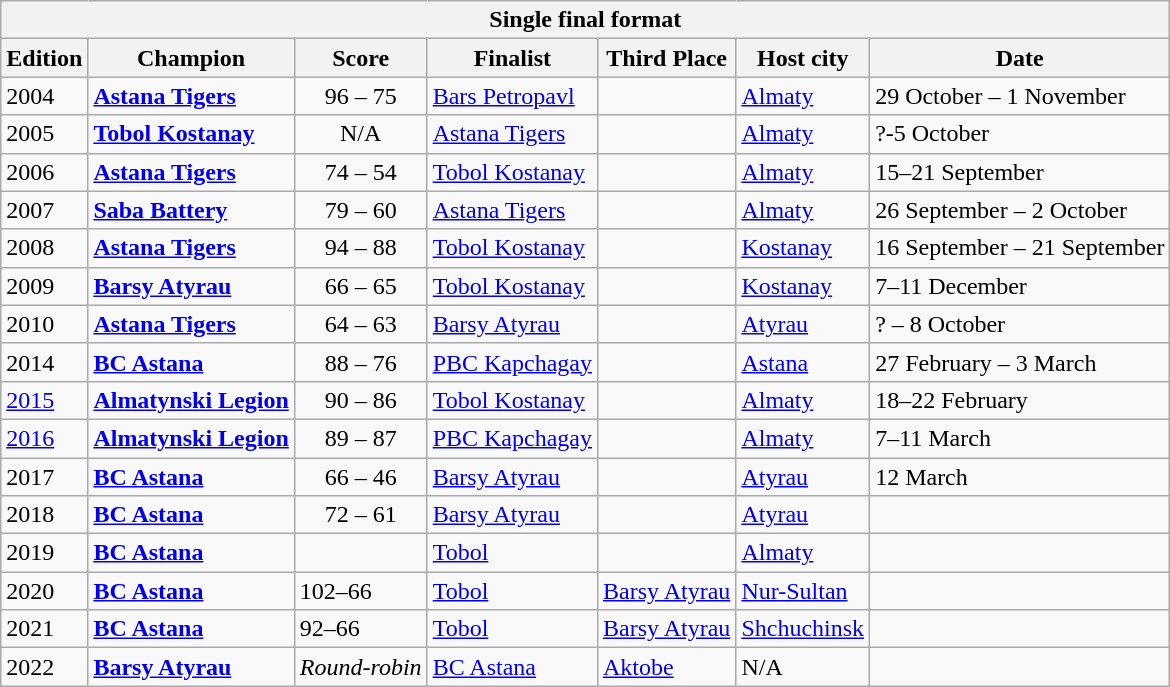<table class="wikitable">
<tr>
<th colspan="9">Single final format</th>
</tr>
<tr>
<th>Edition</th>
<th>Champion</th>
<th>Score</th>
<th>Finalist</th>
<th>Third Place</th>
<th>Host city</th>
<th>Date</th>
</tr>
<tr>
<td>2004</td>
<td><strong><a href='#'>Astana Tigers</a></strong></td>
<td style="text-align: center;">96 – 75</td>
<td><a href='#'>Bars Petropavl</a></td>
<td></td>
<td><a href='#'>Almaty</a></td>
<td>29 October – 1 November</td>
</tr>
<tr>
<td>2005</td>
<td><strong><a href='#'>Tobol Kostanay</a></strong></td>
<td style="text-align: center;">N/A</td>
<td><a href='#'>Astana Tigers</a></td>
<td></td>
<td><a href='#'>Almaty</a></td>
<td>?-5 October</td>
</tr>
<tr>
<td>2006</td>
<td><strong><a href='#'>Astana Tigers</a></strong></td>
<td style="text-align: center;">74 – 54</td>
<td><a href='#'>Tobol Kostanay</a></td>
<td></td>
<td><a href='#'>Almaty</a></td>
<td>15–21 September</td>
</tr>
<tr>
<td>2007</td>
<td><strong><a href='#'>Saba Battery</a></strong></td>
<td style="text-align: center;">79 – 60</td>
<td><a href='#'>Astana Tigers</a></td>
<td></td>
<td><a href='#'>Almaty</a></td>
<td>26 September – 2 October</td>
</tr>
<tr>
<td>2008</td>
<td><strong><a href='#'>Astana Tigers</a></strong></td>
<td style="text-align: center;">94 – 88</td>
<td><a href='#'>Tobol Kostanay</a></td>
<td></td>
<td><a href='#'>Kostanay</a></td>
<td>16 September – 21 September</td>
</tr>
<tr>
<td>2009</td>
<td><strong><a href='#'>Barsy Atyrau</a></strong></td>
<td style="text-align: center;">66 – 65</td>
<td><a href='#'>Tobol Kostanay</a></td>
<td></td>
<td><a href='#'>Kostanay</a></td>
<td>7–11 December</td>
</tr>
<tr>
<td>2010</td>
<td><strong><a href='#'>Astana Tigers</a></strong></td>
<td style="text-align: center;">64 – 63</td>
<td><a href='#'>Barsy Atyrau</a></td>
<td></td>
<td><a href='#'>Atyrau</a></td>
<td>? – 8 October</td>
</tr>
<tr>
<td>2014</td>
<td><strong><a href='#'>BC Astana</a></strong></td>
<td style="text-align: center;">88 – 76</td>
<td><a href='#'>PBC Kapchagay</a></td>
<td></td>
<td><a href='#'>Astana</a></td>
<td>27 February – 3 March</td>
</tr>
<tr>
<td><a href='#'>2015</a></td>
<td><strong><a href='#'>Almatynski Legion</a></strong></td>
<td style="text-align: center;">90 – 86</td>
<td><a href='#'>Tobol Kostanay</a></td>
<td></td>
<td><a href='#'>Almaty</a></td>
<td>18–22 February</td>
</tr>
<tr>
<td><a href='#'>2016</a></td>
<td><strong><a href='#'>Almatynski Legion</a></strong></td>
<td style="text-align: center;">89 – 87</td>
<td><a href='#'>PBC Kapchagay</a></td>
<td></td>
<td><a href='#'>Almaty</a></td>
<td>7–11 March</td>
</tr>
<tr>
<td>2017</td>
<td><strong><a href='#'>BC Astana</a></strong></td>
<td style="text-align: center;">66 – 46</td>
<td><a href='#'>Barsy Atyrau</a></td>
<td></td>
<td><a href='#'>Atyrau</a></td>
<td>12 March</td>
</tr>
<tr>
<td>2018</td>
<td><strong><a href='#'>BC Astana</a></strong></td>
<td style="text-align: center;">72 – 61</td>
<td><a href='#'>Barsy Atyrau</a></td>
<td></td>
<td><a href='#'>Atyrau</a></td>
<td></td>
</tr>
<tr>
<td>2019</td>
<td><strong><a href='#'>BC Astana</a></strong></td>
<td></td>
<td><a href='#'>Tobol</a></td>
<td></td>
<td><a href='#'>Almaty</a></td>
<td></td>
</tr>
<tr>
<td>2020</td>
<td><strong><a href='#'>BC Astana</a></strong></td>
<td>102–66</td>
<td><a href='#'>Tobol</a></td>
<td><a href='#'>Barsy Atyrau</a></td>
<td><a href='#'>Nur-Sultan</a></td>
<td></td>
</tr>
<tr>
<td>2021</td>
<td><strong><a href='#'>BC Astana</a></strong></td>
<td>92–66</td>
<td><a href='#'>Tobol</a></td>
<td><a href='#'>Barsy Atyrau</a></td>
<td><a href='#'>Shchuchinsk</a></td>
<td></td>
</tr>
<tr>
<td>2022</td>
<td><a href='#'><strong>Barsy Atyrau</strong></a></td>
<td><em>Round-robin</em></td>
<td><a href='#'>BC Astana</a></td>
<td><a href='#'>Aktobe</a></td>
<td>N/A</td>
<td></td>
</tr>
</table>
